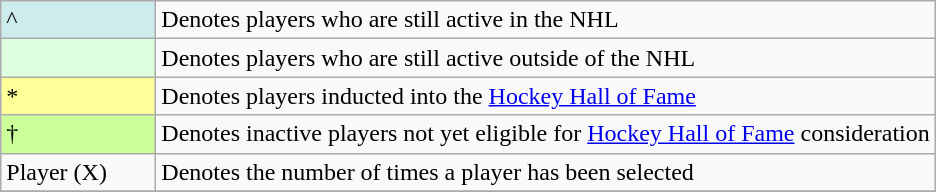<table class="wikitable sortable">
<tr>
<td style="background-color:#CFECEC; border:1px solid #aaaaaa; width:6em">^</td>
<td>Denotes players who are still active in the NHL</td>
</tr>
<tr>
<td style="background-color:#DDFFDD; border:1px solid #aaaaaa; width:6em"></td>
<td>Denotes players who are still active outside of the NHL</td>
</tr>
<tr>
<td style="background-color:#FFFF99; border:1px solid #aaaaaa; width:6em">*</td>
<td>Denotes players inducted into the <a href='#'>Hockey Hall of Fame</a></td>
</tr>
<tr>
<td style="background-color:#CCFF99; border:1px solid #aaaaaa; width:6em">†</td>
<td>Denotes inactive players not yet eligible for <a href='#'>Hockey Hall of Fame</a> consideration</td>
</tr>
<tr>
<td>Player (X)</td>
<td>Denotes the number of times a player has been selected</td>
</tr>
<tr>
</tr>
</table>
